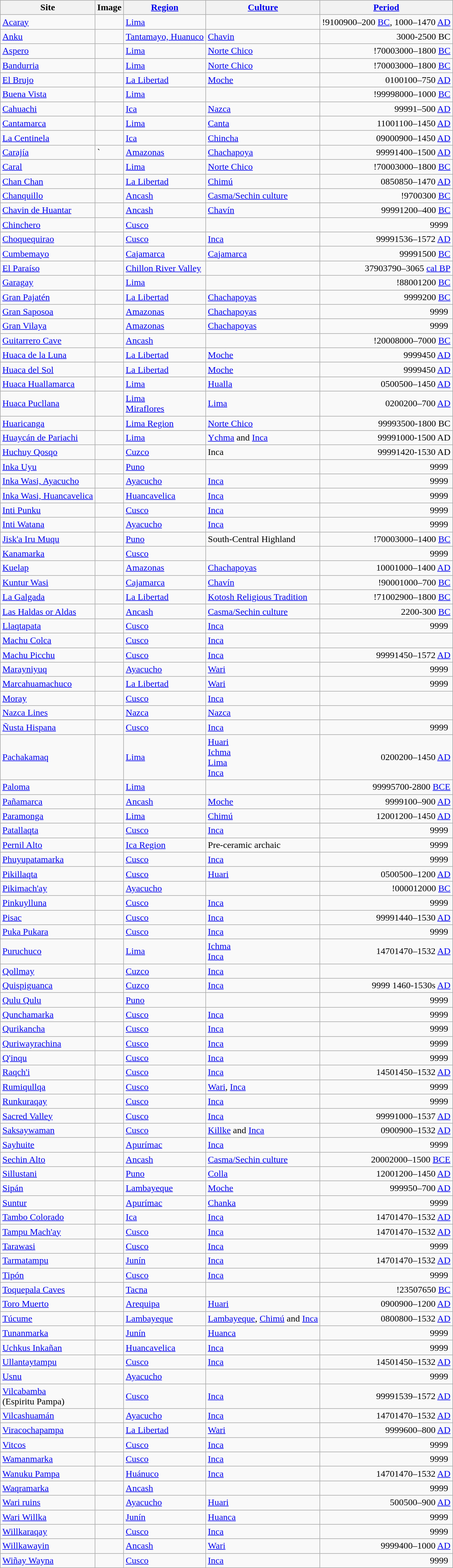<table class="wikitable sortable" align="center" style="background: #fff9090; border-width:1px; border-color: #lightgrey; text-align:right; " cellpadding="3px">
<tr style="vertical-align:top;">
<th>Site</th>
<th>Image</th>
<th><a href='#'>Region</a></th>
<th><a href='#'>Culture</a></th>
<th><a href='#'>Period</a><br></th>
</tr>
<tr>
<td align="left"><a href='#'>Acaray</a></td>
<td align="left"></td>
<td align="left"><a href='#'>Lima</a></td>
<td align="left"> </td>
<td align="right"><span>!9100</span>900–200 <a href='#'>BC</a>, 1000–1470 <a href='#'>AD</a><br></td>
</tr>
<tr>
<td align="left"><a href='#'>Anku</a></td>
<td></td>
<td align="left"><a href='#'>Tantamayo, Huanuco</a></td>
<td align="left"><a href='#'>Chavin</a></td>
<td>3000-2500 BC</td>
</tr>
<tr>
<td align="left"><a href='#'>Aspero</a></td>
<td align="left"></td>
<td align="left"><a href='#'>Lima</a></td>
<td align="left"><a href='#'>Norte Chico</a></td>
<td align="right"><span>!7000</span>3000–1800 <a href='#'>BC</a></td>
</tr>
<tr>
<td align="left"><a href='#'>Bandurria</a></td>
<td align="left"></td>
<td align="left"><a href='#'>Lima</a></td>
<td align="left"><a href='#'>Norte Chico</a></td>
<td align="right"><span>!7000</span>3000–1800 <a href='#'>BC</a></td>
</tr>
<tr>
<td align="left"><a href='#'>El Brujo</a></td>
<td align="left"></td>
<td align="left"><a href='#'>La Libertad</a></td>
<td align="left"><a href='#'>Moche</a></td>
<td align="right"><span>0100</span>100–750 <a href='#'>AD</a></td>
</tr>
<tr>
<td align="left"><a href='#'>Buena Vista</a></td>
<td align="left"></td>
<td align="left"><a href='#'>Lima</a></td>
<td align="left"></td>
<td align="right"><span>!9999</span>8000–1000 <a href='#'>BC</a></td>
</tr>
<tr>
<td align="left"><a href='#'>Cahuachi</a></td>
<td align="left"></td>
<td align="left"><a href='#'>Ica</a></td>
<td align="left"><a href='#'>Nazca</a></td>
<td align="right"><span>9999</span>1–500 <a href='#'>AD</a></td>
</tr>
<tr>
<td align="left"><a href='#'>Cantamarca</a></td>
<td align="left"></td>
<td align="left"><a href='#'>Lima</a></td>
<td align="left"><a href='#'>Canta</a></td>
<td align="right"><span>1100</span>1100–1450 <a href='#'>AD</a></td>
</tr>
<tr>
<td align="left"><a href='#'>La Centinela</a></td>
<td align="left"></td>
<td align="left"><a href='#'>Ica</a></td>
<td align="left"><a href='#'>Chincha</a></td>
<td align="right"><span>0900</span>0900–1450 <a href='#'>AD</a></td>
</tr>
<tr>
<td align="left"><a href='#'>Carajía</a></td>
<td align="left">`</td>
<td align="left"><a href='#'>Amazonas</a></td>
<td align="left"><a href='#'>Chachapoya</a></td>
<td align="right"><span>9999</span>1400–1500 <a href='#'>AD</a></td>
</tr>
<tr>
<td align="left"><a href='#'>Caral</a></td>
<td align="left"></td>
<td align="left"><a href='#'>Lima</a></td>
<td align="left"><a href='#'>Norte Chico</a></td>
<td align="right"><span>!7000</span>3000–1800 <a href='#'>BC</a></td>
</tr>
<tr>
<td align="left"><a href='#'>Chan Chan</a></td>
<td align="left"></td>
<td align="left"><a href='#'>La Libertad</a></td>
<td align="left"><a href='#'>Chimú</a></td>
<td align="right"><span>0850</span>850–1470 <a href='#'>AD</a></td>
</tr>
<tr>
<td align="left"><a href='#'>Chanquillo</a></td>
<td align="left"></td>
<td align="left"><a href='#'>Ancash</a></td>
<td align="left"><a href='#'>Casma/Sechin culture</a></td>
<td align="right"><span>!9700</span>300 <a href='#'>BC</a></td>
</tr>
<tr>
<td align="left"><a href='#'>Chavin de Huantar</a></td>
<td align="left"></td>
<td align="left"><a href='#'>Ancash</a></td>
<td align="left"><a href='#'>Chavín</a></td>
<td align="right"><span>9999</span>1200–400 <a href='#'>BC</a></td>
</tr>
<tr>
<td align="left"><a href='#'>Chinchero</a></td>
<td align="left"></td>
<td align="left"><a href='#'>Cusco</a></td>
<td align="left"> </td>
<td align="right"><span>9999</span> </td>
</tr>
<tr>
<td align="left"><a href='#'>Choquequirao</a></td>
<td align="left"></td>
<td align="left"><a href='#'>Cusco</a></td>
<td align="left"><a href='#'>Inca</a></td>
<td align="right"><span>9999</span>1536–1572 <a href='#'>AD</a></td>
</tr>
<tr>
<td align="left"><a href='#'>Cumbemayo</a></td>
<td align="left"></td>
<td align="left"><a href='#'>Cajamarca</a></td>
<td align="left"><a href='#'>Cajamarca</a></td>
<td align="right"><span>9999</span>1500 <a href='#'>BC</a></td>
</tr>
<tr>
<td align="left"><a href='#'>El Paraíso</a></td>
<td align="left"></td>
<td align="left"><a href='#'>Chillon River Valley</a></td>
<td align="left"></td>
<td align="right"><span>3790</span>3790–3065 <a href='#'>cal BP</a></td>
</tr>
<tr>
<td align="left"><a href='#'>Garagay</a></td>
<td align="left"></td>
<td align="left"><a href='#'>Lima</a></td>
<td align="left"></td>
<td align="right"><span>!8800</span>1200 <a href='#'>BC</a></td>
</tr>
<tr>
<td align="left"><a href='#'>Gran Pajatén</a></td>
<td align="left"></td>
<td align="left"><a href='#'>La Libertad</a></td>
<td align="left"><a href='#'>Chachapoyas</a></td>
<td align="right"><span>9999</span>200 <a href='#'>BC</a></td>
</tr>
<tr>
<td align="left"><a href='#'>Gran Saposoa</a></td>
<td align="left"></td>
<td align="left"><a href='#'>Amazonas</a></td>
<td align="left"><a href='#'>Chachapoyas</a></td>
<td align="right"><span>9999</span> </td>
</tr>
<tr>
<td align="left"><a href='#'>Gran Vilaya</a></td>
<td align="left"></td>
<td align="left"><a href='#'>Amazonas</a></td>
<td align="left"><a href='#'>Chachapoyas</a></td>
<td align="right"><span>9999</span> </td>
</tr>
<tr>
<td align="left"><a href='#'>Guitarrero Cave</a></td>
<td align="left"></td>
<td align="left"><a href='#'>Ancash</a></td>
<td align="left"></td>
<td align="right"><span>!2000</span>8000–7000 <a href='#'>BC</a></td>
</tr>
<tr>
<td align="left"><a href='#'>Huaca de la Luna</a></td>
<td align="left"></td>
<td align="left"><a href='#'>La Libertad</a></td>
<td align="left"><a href='#'>Moche</a></td>
<td align="right"><span>9999</span>450 <a href='#'>AD</a></td>
</tr>
<tr>
<td align="left"><a href='#'>Huaca del Sol</a></td>
<td align="left"></td>
<td align="left"><a href='#'>La Libertad</a></td>
<td align="left"><a href='#'>Moche</a></td>
<td align="right"><span>9999</span>450 <a href='#'>AD</a></td>
</tr>
<tr>
<td align="left"><a href='#'>Huaca Huallamarca</a></td>
<td align="left"></td>
<td align="left"><a href='#'>Lima</a></td>
<td align="left"><a href='#'>Hualla</a></td>
<td align="right"><span>0500</span>500–1450 <a href='#'>AD</a></td>
</tr>
<tr>
<td align="left"><a href='#'>Huaca Pucllana</a></td>
<td align="left"></td>
<td align="left"><a href='#'>Lima</a><br><a href='#'>Miraflores</a></td>
<td align="left"><a href='#'>Lima</a></td>
<td align="right"><span>0200</span>200–700 <a href='#'>AD</a></td>
</tr>
<tr>
<td align="left"><a href='#'>Huaricanga</a></td>
<td align="left"></td>
<td align="left"><a href='#'>Lima Region</a></td>
<td align="left"><a href='#'>Norte Chico</a></td>
<td align="right"><span>9999</span>3500-1800 BC</td>
</tr>
<tr>
<td align="left"><a href='#'>Huaycán de Pariachi</a></td>
<td align="left"></td>
<td align="left"><a href='#'>Lima</a></td>
<td align="left"><a href='#'>Ychma</a> and <a href='#'>Inca</a></td>
<td align="right"><span>9999</span>1000-1500 AD</td>
</tr>
<tr>
<td align="left"><a href='#'>Huchuy Qosqo</a></td>
<td align="left"></td>
<td align="left"><a href='#'>Cuzco</a></td>
<td align="left">Inca</td>
<td align="right"><span>9999</span>1420-1530 AD</td>
</tr>
<tr>
<td align="left"><a href='#'>Inka Uyu</a></td>
<td align="left"></td>
<td align="left"><a href='#'>Puno</a></td>
<td align="left"></td>
<td align="right"><span>9999</span> </td>
</tr>
<tr>
<td align="left"><a href='#'>Inka Wasi, Ayacucho</a></td>
<td align="left"></td>
<td align="left"><a href='#'>Ayacucho</a></td>
<td align="left"><a href='#'>Inca</a></td>
<td align="right"><span>9999</span> </td>
</tr>
<tr>
<td align="left"><a href='#'>Inka Wasi, Huancavelica</a></td>
<td align="left"></td>
<td align="left"><a href='#'>Huancavelica</a></td>
<td align="left"><a href='#'>Inca</a></td>
<td align="right"><span>9999</span> </td>
</tr>
<tr>
<td align="left"><a href='#'>Inti Punku</a></td>
<td align="left"></td>
<td align="left"><a href='#'>Cusco</a></td>
<td align="left"><a href='#'>Inca</a></td>
<td align="right"><span>9999</span> </td>
</tr>
<tr>
<td align="left"><a href='#'>Inti Watana</a></td>
<td align="left"></td>
<td align="left"><a href='#'>Ayacucho</a></td>
<td align="left"><a href='#'>Inca</a></td>
<td align="right"><span>9999</span> </td>
</tr>
<tr>
<td align="left"><a href='#'>Jisk'a Iru Muqu</a></td>
<td align="left"></td>
<td align="left"><a href='#'>Puno</a></td>
<td align="left">South-Central Highland</td>
<td align="right"><span>!7000</span>3000–1400 <a href='#'>BC</a></td>
</tr>
<tr>
<td align="left"><a href='#'>Kanamarka</a></td>
<td align="left"></td>
<td align="left"><a href='#'>Cusco</a></td>
<td align="left"></td>
<td align="right"><span>9999</span> </td>
</tr>
<tr>
<td align="left"><a href='#'>Kuelap</a></td>
<td align="left"></td>
<td align="left"><a href='#'>Amazonas</a></td>
<td align="left"><a href='#'>Chachapoyas</a></td>
<td align="right"><span>1000</span>1000–1400 <a href='#'>AD</a></td>
</tr>
<tr>
<td align="left"><a href='#'>Kuntur Wasi</a></td>
<td align="left"></td>
<td align="left"><a href='#'>Cajamarca</a></td>
<td align="left"><a href='#'>Chavín</a></td>
<td align="right"><span>!9000</span>1000–700 <a href='#'>BC</a></td>
</tr>
<tr>
<td align="left"><a href='#'>La Galgada</a></td>
<td align="left"></td>
<td align="left"><a href='#'>La Libertad</a></td>
<td align="left"><a href='#'>Kotosh Religious Tradition</a></td>
<td align="right"><span>!7100</span>2900–1800 <a href='#'>BC</a></td>
</tr>
<tr>
<td align="left"><a href='#'>Las Haldas or Aldas</a></td>
<td align="left"></td>
<td align="left"><a href='#'>Ancash</a></td>
<td align="left"><a href='#'>Casma/Sechin culture</a></td>
<td align="right">2200-300 <a href='#'>BC</a></td>
</tr>
<tr>
<td align="left"><a href='#'>Llaqtapata</a></td>
<td align="left"></td>
<td align="left"><a href='#'>Cusco</a></td>
<td align="left"><a href='#'>Inca</a></td>
<td align="right"><span>9999</span> </td>
</tr>
<tr>
<td align="left"><a href='#'>Machu Colca</a></td>
<td align="left"></td>
<td align="left"><a href='#'>Cusco</a></td>
<td align="left"><a href='#'>Inca</a></td>
<td></td>
</tr>
<tr>
<td align="left"><a href='#'>Machu Picchu</a></td>
<td align="left"></td>
<td align="left"><a href='#'>Cusco</a></td>
<td align="left"><a href='#'>Inca</a></td>
<td align="right"><span>9999</span>1450–1572 <a href='#'>AD</a></td>
</tr>
<tr>
<td align="left"><a href='#'>Marayniyuq</a></td>
<td align="left"></td>
<td align="left"><a href='#'>Ayacucho</a></td>
<td align="left"><a href='#'>Wari</a></td>
<td align="right"><span>9999</span> </td>
</tr>
<tr>
<td align="left"><a href='#'>Marcahuamachuco</a></td>
<td align="left"></td>
<td align="left"><a href='#'>La Libertad</a></td>
<td align="left"><a href='#'>Wari</a></td>
<td align="right"><span>9999</span> </td>
</tr>
<tr>
<td align="left"><a href='#'>Moray</a></td>
<td align="left"></td>
<td align="left"><a href='#'>Cusco</a></td>
<td align="left"><a href='#'>Inca</a></td>
<td></td>
</tr>
<tr>
<td align="left"><a href='#'>Nazca Lines</a></td>
<td align="left"></td>
<td align="left"><a href='#'>Nazca</a></td>
<td align="left"><a href='#'>Nazca</a></td>
<td></td>
</tr>
<tr>
<td align="left"><a href='#'>Ñusta Hispana</a></td>
<td align="left"></td>
<td align="left"><a href='#'>Cusco</a></td>
<td align="left"><a href='#'>Inca</a></td>
<td align="right"><span>9999</span> </td>
</tr>
<tr>
<td align="left"><a href='#'>Pachakamaq</a></td>
<td align="left"></td>
<td align="left"><a href='#'>Lima</a></td>
<td align="left"><a href='#'>Huari</a><br><a href='#'>Ichma</a><br><a href='#'>Lima</a><br><a href='#'>Inca</a></td>
<td align="right"><span>0200</span>200–1450 <a href='#'>AD</a></td>
</tr>
<tr>
<td align="left"><a href='#'>Paloma</a></td>
<td align="left"></td>
<td align="left"><a href='#'>Lima</a></td>
<td align="left"></td>
<td align="right"><span>9999</span>5700-2800 <a href='#'>BCE</a></td>
</tr>
<tr>
<td align="left"><a href='#'>Pañamarca</a></td>
<td align="left"></td>
<td align="left"><a href='#'>Ancash</a></td>
<td align="left"><a href='#'>Moche</a></td>
<td align="right"><span>9999</span>100–900 <a href='#'>AD</a></td>
</tr>
<tr>
<td align="left"><a href='#'>Paramonga</a></td>
<td align="left"></td>
<td align="left"><a href='#'>Lima</a></td>
<td align="left"><a href='#'>Chimú</a></td>
<td align="right"><span>1200</span>1200–1450 <a href='#'>AD</a></td>
</tr>
<tr>
<td align="left"><a href='#'>Patallaqta</a></td>
<td align="left"></td>
<td align="left"><a href='#'>Cusco</a></td>
<td align="left"><a href='#'>Inca</a></td>
<td align="right"><span>9999</span> </td>
</tr>
<tr>
<td align="left"><a href='#'>Pernil Alto</a></td>
<td align="left"></td>
<td align="left"><a href='#'>Ica Region</a></td>
<td align="left">Pre-ceramic archaic</td>
<td align="right"><span>9999</span> </td>
</tr>
<tr>
<td align="left"><a href='#'>Phuyupatamarka</a></td>
<td align="left"></td>
<td align="left"><a href='#'>Cusco</a></td>
<td align="left"><a href='#'>Inca</a></td>
<td align="right"><span>9999</span> </td>
</tr>
<tr>
<td align="left"><a href='#'>Pikillaqta</a></td>
<td align="left"></td>
<td align="left"><a href='#'>Cusco</a></td>
<td align="left"><a href='#'>Huari</a></td>
<td align="right"><span>0500</span>500–1200 <a href='#'>AD</a></td>
</tr>
<tr>
<td align="left"><a href='#'>Pikimach'ay</a></td>
<td align="left"></td>
<td align="left"><a href='#'>Ayacucho</a></td>
<td align="left"></td>
<td align="right"><span>!0000</span>12000 <a href='#'>BC</a></td>
</tr>
<tr>
<td align="left"><a href='#'>Pinkuylluna</a></td>
<td align="left"></td>
<td align="left"><a href='#'>Cusco</a></td>
<td align="left"><a href='#'>Inca</a></td>
<td align="right"><span>9999</span> </td>
</tr>
<tr>
<td align="left"><a href='#'>Pisac</a></td>
<td align="left"></td>
<td align="left"><a href='#'>Cusco</a></td>
<td align="left"><a href='#'>Inca</a></td>
<td align="right"><span>9999</span>1440–1530 <a href='#'>AD</a></td>
</tr>
<tr>
<td align="left"><a href='#'>Puka Pukara</a></td>
<td align="left"></td>
<td align="left"><a href='#'>Cusco</a></td>
<td align="left"><a href='#'>Inca</a></td>
<td align="right"><span>9999</span> </td>
</tr>
<tr>
<td align="left"><a href='#'>Puruchuco</a></td>
<td align="left"></td>
<td align="left"><a href='#'>Lima</a></td>
<td align="left"><a href='#'>Ichma</a><br><a href='#'>Inca</a></td>
<td align="right"><span>1470</span>1470–1532 <a href='#'>AD</a></td>
</tr>
<tr>
<td align="left"><a href='#'>Qollmay</a></td>
<td align="left"></td>
<td align="left"><a href='#'>Cuzco</a></td>
<td align="left"><a href='#'>Inca</a></td>
<td align="right"></td>
</tr>
<tr>
<td align="left"><a href='#'>Quispiguanca</a></td>
<td align="left"></td>
<td align="left"><a href='#'>Cuzco</a></td>
<td align="left"><a href='#'>Inca</a></td>
<td align="right"><span>9999</span> 1460-1530s <a href='#'>AD</a></td>
</tr>
<tr>
<td align="left"><a href='#'>Qulu Qulu</a></td>
<td align="left"></td>
<td align="left"><a href='#'>Puno</a></td>
<td align="left"></td>
<td align="right"><span>9999</span> </td>
</tr>
<tr>
<td align="left"><a href='#'>Qunchamarka</a></td>
<td align="left"></td>
<td align="left"><a href='#'>Cusco</a></td>
<td align="left"><a href='#'>Inca</a></td>
<td align="right"><span>9999</span> </td>
</tr>
<tr>
<td align="left"><a href='#'>Qurikancha</a></td>
<td align="left"></td>
<td align="left"><a href='#'>Cusco</a></td>
<td align="left"><a href='#'>Inca</a></td>
<td align="right"><span>9999</span> </td>
</tr>
<tr>
<td align="left"><a href='#'>Quriwayrachina</a></td>
<td align="left"></td>
<td align="left"><a href='#'>Cusco</a></td>
<td align="left"><a href='#'>Inca</a></td>
<td align="right"><span>9999</span> </td>
</tr>
<tr>
<td align="left"><a href='#'>Q'inqu</a></td>
<td align="left"></td>
<td align="left"><a href='#'>Cusco</a></td>
<td align="left"><a href='#'>Inca</a></td>
<td align="right"><span>9999</span> </td>
</tr>
<tr>
<td align="left"><a href='#'>Raqch'i</a></td>
<td align="left"></td>
<td align="left"><a href='#'>Cusco</a></td>
<td align="left"><a href='#'>Inca</a></td>
<td align="right"><span>1450</span>1450–1532 <a href='#'>AD</a></td>
</tr>
<tr>
<td align="left"><a href='#'>Rumiqullqa</a></td>
<td align="left"></td>
<td align="left"><a href='#'>Cusco</a></td>
<td align="left"><a href='#'>Wari</a>, <a href='#'>Inca</a></td>
<td align="right"><span>9999</span> </td>
</tr>
<tr>
<td align="left"><a href='#'>Runkuraqay</a></td>
<td align="left"></td>
<td align="left"><a href='#'>Cusco</a></td>
<td align="left"><a href='#'>Inca</a></td>
<td align="right"><span>9999</span> </td>
</tr>
<tr>
<td align="left"><a href='#'>Sacred Valley</a></td>
<td align="left"></td>
<td align="left"><a href='#'>Cusco</a></td>
<td align="left"><a href='#'>Inca</a></td>
<td align="right"><span>9999</span>1000–1537 <a href='#'>AD</a></td>
</tr>
<tr>
<td align="left"><a href='#'>Saksaywaman</a></td>
<td align="left"></td>
<td align="left"><a href='#'>Cusco</a></td>
<td align="left"><a href='#'>Killke</a> and <a href='#'>Inca</a></td>
<td align="right"><span>0900</span>900–1532 <a href='#'>AD</a></td>
</tr>
<tr>
<td align="left"><a href='#'>Sayhuite</a></td>
<td align="left"></td>
<td align="left"><a href='#'>Apurímac</a></td>
<td align="left"><a href='#'>Inca</a></td>
<td align="right"><span>9999</span> </td>
</tr>
<tr>
<td align="left"><a href='#'>Sechin Alto</a></td>
<td align="left"></td>
<td align="left"><a href='#'>Ancash</a></td>
<td align="left"><a href='#'>Casma/Sechin culture</a></td>
<td align="right"><span>2000</span>2000–1500 <a href='#'>BCE</a></td>
</tr>
<tr>
<td align="left"><a href='#'>Sillustani</a></td>
<td align="left"></td>
<td align="left"><a href='#'>Puno</a></td>
<td align="left"><a href='#'>Colla</a></td>
<td align="right"><span>1200</span>1200–1450 <a href='#'>AD</a></td>
</tr>
<tr>
<td align="left"><a href='#'>Sipán</a></td>
<td align="left"></td>
<td align="left"><a href='#'>Lambayeque</a></td>
<td align="left"><a href='#'>Moche</a></td>
<td align="right"><span>9999</span>50–700 <a href='#'>AD</a></td>
</tr>
<tr>
<td align="left"><a href='#'>Suntur</a></td>
<td align="left"></td>
<td align="left"><a href='#'>Apurímac</a></td>
<td align="left"><a href='#'>Chanka</a></td>
<td align="right"><span>9999</span> </td>
</tr>
<tr>
<td align="left"><a href='#'>Tambo Colorado</a></td>
<td align="left"></td>
<td align="left"><a href='#'>Ica</a></td>
<td align="left"><a href='#'>Inca</a></td>
<td align="right"><span>1470</span>1470–1532 <a href='#'>AD</a></td>
</tr>
<tr>
<td align="left"><a href='#'>Tampu Mach'ay</a></td>
<td align="left"></td>
<td align="left"><a href='#'>Cusco</a></td>
<td align="left"><a href='#'>Inca</a></td>
<td align="right"><span>1470</span>1470–1532 <a href='#'>AD</a></td>
</tr>
<tr>
<td align="left"><a href='#'>Tarawasi</a></td>
<td align="left"></td>
<td align="left"><a href='#'>Cusco</a></td>
<td align="left"><a href='#'>Inca</a></td>
<td align="right"><span>9999</span> </td>
</tr>
<tr>
<td align="left"><a href='#'>Tarmatampu</a></td>
<td align="left"></td>
<td align="left"><a href='#'>Junín</a></td>
<td align="left"><a href='#'>Inca</a></td>
<td align="right"><span>1470</span>1470–1532 <a href='#'>AD</a></td>
</tr>
<tr>
<td align="left"><a href='#'>Tipón</a></td>
<td align="left"></td>
<td align="left"><a href='#'>Cusco</a></td>
<td align="left"><a href='#'>Inca</a></td>
<td align="right"><span>9999</span> </td>
</tr>
<tr>
<td align="left"><a href='#'>Toquepala Caves</a></td>
<td align="left"></td>
<td align="left"><a href='#'>Tacna</a></td>
<td align="left"></td>
<td align="right"><span>!2350</span>7650 <a href='#'>BC</a></td>
</tr>
<tr>
<td align="left"><a href='#'>Toro Muerto</a></td>
<td align="left"></td>
<td align="left"><a href='#'>Arequipa</a></td>
<td align="left"><a href='#'>Huari</a></td>
<td align="right"><span>0900</span>900–1200 <a href='#'>AD</a></td>
</tr>
<tr>
<td align="left"><a href='#'>Túcume</a></td>
<td align="left"></td>
<td align="left"><a href='#'>Lambayeque</a></td>
<td align="left"><a href='#'>Lambayeque</a>, <a href='#'>Chimú</a> and <a href='#'>Inca</a></td>
<td align="right"><span>0800</span>800–1532 <a href='#'>AD</a></td>
</tr>
<tr>
<td align="left"><a href='#'>Tunanmarka</a></td>
<td align="left"></td>
<td align="left"><a href='#'>Junín</a></td>
<td align="left"><a href='#'>Huanca</a></td>
<td align="right"><span>9999</span> </td>
</tr>
<tr>
<td align="left"><a href='#'>Uchkus Inkañan</a></td>
<td align="left"></td>
<td align="left"><a href='#'>Huancavelica</a></td>
<td align="left"><a href='#'>Inca</a></td>
<td align="right"><span>9999</span> </td>
</tr>
<tr>
<td align="left"><a href='#'>Ullantaytampu</a></td>
<td align="left"></td>
<td align="left"><a href='#'>Cusco</a></td>
<td align="left"><a href='#'>Inca</a></td>
<td align="right"><span>1450</span>1450–1532 <a href='#'>AD</a></td>
</tr>
<tr>
<td align="left"><a href='#'>Usnu</a></td>
<td align="left"></td>
<td align="left"><a href='#'>Ayacucho</a></td>
<td align="left"></td>
<td align="right"><span>9999</span> </td>
</tr>
<tr>
<td align="left"><a href='#'>Vilcabamba</a><br>(Espiritu Pampa)</td>
<td align="left"></td>
<td align="left"><a href='#'>Cusco</a></td>
<td align="left"><a href='#'>Inca</a></td>
<td align="right"><span>9999</span>1539–1572 <a href='#'>AD</a></td>
</tr>
<tr>
<td align="left"><a href='#'>Vilcashuamán</a></td>
<td align="left"></td>
<td align="left"><a href='#'>Ayacucho</a></td>
<td align="left"><a href='#'>Inca</a></td>
<td align="right"><span>1470</span>1470–1532 <a href='#'>AD</a></td>
</tr>
<tr>
<td align="left"><a href='#'>Viracochapampa</a></td>
<td align="left"></td>
<td align="left"><a href='#'>La Libertad</a></td>
<td align="left"><a href='#'>Wari</a></td>
<td align="right"><span>9999</span>600–800 <a href='#'>AD</a></td>
</tr>
<tr>
<td align="left"><a href='#'>Vitcos</a><br></td>
<td align="left"></td>
<td align="left"><a href='#'>Cusco</a></td>
<td align="left"><a href='#'>Inca</a></td>
<td align="right"><span>9999</span> </td>
</tr>
<tr>
<td align="left"><a href='#'>Wamanmarka</a></td>
<td align="left"></td>
<td align="left"><a href='#'>Cusco</a></td>
<td align="left"><a href='#'>Inca</a></td>
<td align="right"><span>9999</span> </td>
</tr>
<tr>
<td align="left"><a href='#'>Wanuku Pampa</a></td>
<td align="left"></td>
<td align="left"><a href='#'>Huánuco</a></td>
<td align="left"><a href='#'>Inca</a></td>
<td align="right"><span>1470</span>1470–1532 <a href='#'>AD</a></td>
</tr>
<tr>
<td align="left"><a href='#'>Waqramarka</a></td>
<td align="left"></td>
<td align="left"><a href='#'>Ancash</a></td>
<td align="left"></td>
<td align="right"><span>9999</span> </td>
</tr>
<tr>
<td align="left"><a href='#'>Wari ruins</a></td>
<td align="left"></td>
<td align="left"><a href='#'>Ayacucho</a></td>
<td align="left"><a href='#'>Huari</a></td>
<td align="right"><span>500</span>500–900 <a href='#'>AD</a></td>
</tr>
<tr>
<td align="left"><a href='#'>Wari Willka</a></td>
<td align="left"></td>
<td align="left"><a href='#'>Junín</a></td>
<td align="left"><a href='#'>Huanca</a></td>
<td align="right"><span>9999</span> </td>
</tr>
<tr>
<td align="left"><a href='#'>Willkaraqay</a></td>
<td align="left"></td>
<td align="left"><a href='#'>Cusco</a></td>
<td align="left"><a href='#'>Inca</a></td>
<td align="right"><span>9999</span> </td>
</tr>
<tr>
<td align="left"><a href='#'>Willkawayin</a></td>
<td align="left"></td>
<td align="left"><a href='#'>Ancash</a></td>
<td align="left"><a href='#'>Wari</a></td>
<td align="right"><span>9999</span>400–1000 <a href='#'>AD</a></td>
</tr>
<tr>
<td align="left"><a href='#'>Wiñay Wayna</a></td>
<td align="left"></td>
<td align="left"><a href='#'>Cusco</a></td>
<td align="left"><a href='#'>Inca</a></td>
<td align="right"><span>9999</span> </td>
</tr>
</table>
